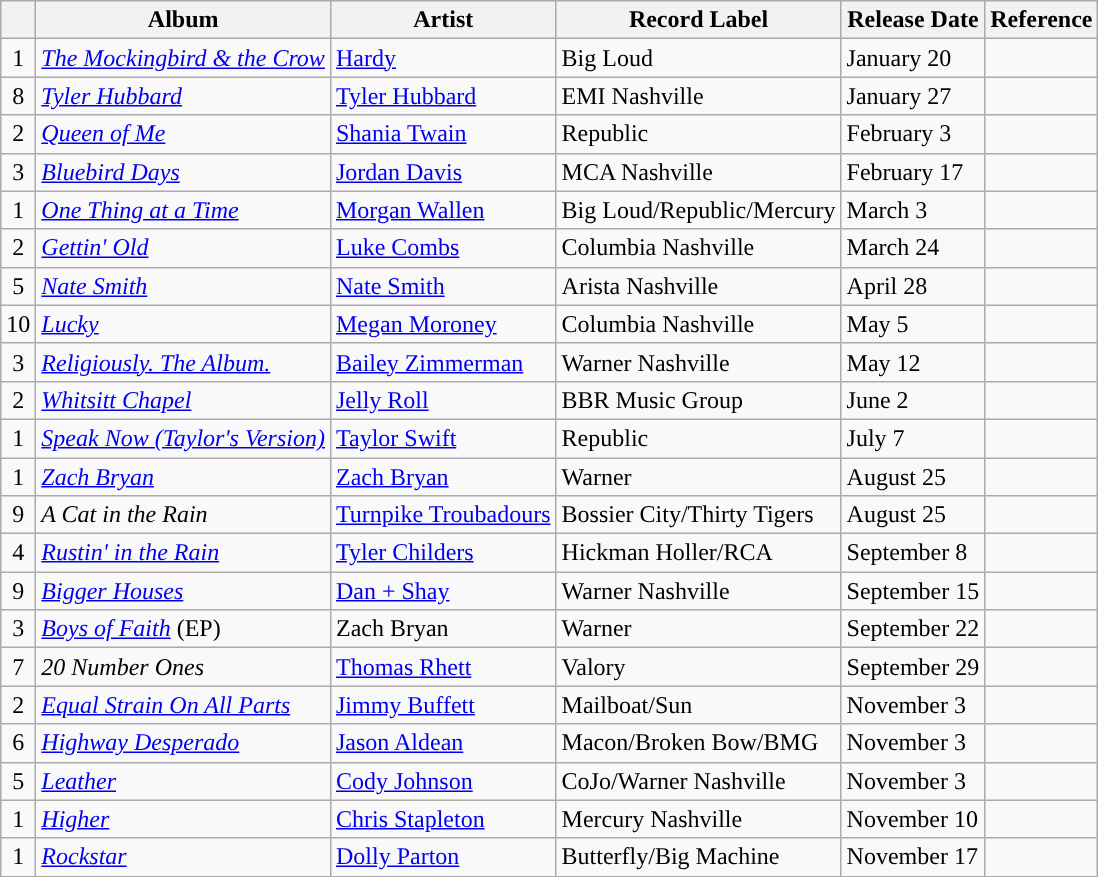<table class="wikitable sortable">
<tr>
<th></th>
<th>Album</th>
<th>Artist</th>
<th>Record Label</th>
<th>Release Date</th>
<th>Reference</th>
</tr>
<tr>
<td style="text-align:center;">1</td>
<td><em><a href='#'>The Mockingbird & the Crow</a></em></td>
<td><a href='#'>Hardy</a></td>
<td>Big Loud</td>
<td>January 20</td>
<td></td>
</tr>
<tr>
<td style="text-align:center;">8</td>
<td><em><a href='#'>Tyler Hubbard</a></em></td>
<td><a href='#'>Tyler Hubbard</a></td>
<td>EMI Nashville</td>
<td>January 27</td>
<td></td>
</tr>
<tr>
<td style="text-align:center;">2</td>
<td><em><a href='#'>Queen of Me</a></em></td>
<td><a href='#'>Shania Twain</a></td>
<td>Republic</td>
<td>February 3</td>
<td></td>
</tr>
<tr>
<td style="text-align:center;">3</td>
<td><em><a href='#'>Bluebird Days</a></em></td>
<td><a href='#'>Jordan Davis</a></td>
<td>MCA Nashville</td>
<td>February 17</td>
<td></td>
</tr>
<tr>
<td style="text-align:center;">1</td>
<td><em><a href='#'>One Thing at a Time</a></em></td>
<td><a href='#'>Morgan Wallen</a></td>
<td>Big Loud/Republic/Mercury</td>
<td>March 3</td>
<td></td>
</tr>
<tr>
<td style="text-align:center;">2</td>
<td><em><a href='#'>Gettin' Old</a></em></td>
<td><a href='#'>Luke Combs</a></td>
<td>Columbia Nashville</td>
<td>March 24</td>
<td></td>
</tr>
<tr>
<td style="text-align:center;">5</td>
<td><em><a href='#'>Nate Smith</a></em></td>
<td><a href='#'>Nate Smith</a></td>
<td>Arista Nashville</td>
<td>April 28</td>
<td></td>
</tr>
<tr>
<td style="text-align:center;">10</td>
<td><em><a href='#'>Lucky</a></em></td>
<td><a href='#'>Megan Moroney</a></td>
<td>Columbia Nashville</td>
<td>May 5</td>
<td></td>
</tr>
<tr>
<td style="text-align:center;">3</td>
<td><em><a href='#'>Religiously. The Album.</a></em></td>
<td><a href='#'>Bailey Zimmerman</a></td>
<td>Warner Nashville</td>
<td>May 12</td>
<td></td>
</tr>
<tr>
<td style="text-align:center;">2</td>
<td><em><a href='#'>Whitsitt Chapel</a></em></td>
<td><a href='#'>Jelly Roll</a></td>
<td>BBR Music Group</td>
<td>June 2</td>
<td></td>
</tr>
<tr>
<td style="text-align:center;">1</td>
<td><em><a href='#'>Speak Now (Taylor's Version)</a></em></td>
<td><a href='#'>Taylor Swift</a></td>
<td>Republic</td>
<td>July 7</td>
<td></td>
</tr>
<tr>
<td style="text-align:center;">1</td>
<td><em><a href='#'>Zach Bryan</a></em></td>
<td><a href='#'>Zach Bryan</a></td>
<td>Warner</td>
<td>August 25</td>
<td></td>
</tr>
<tr>
<td style="text-align:center;">9</td>
<td><em>A Cat in the Rain</em></td>
<td><a href='#'>Turnpike Troubadours</a></td>
<td>Bossier City/Thirty Tigers</td>
<td>August 25</td>
<td></td>
</tr>
<tr>
<td style="text-align:center;">4</td>
<td><em><a href='#'>Rustin' in the Rain</a></em></td>
<td><a href='#'>Tyler Childers</a></td>
<td>Hickman Holler/RCA</td>
<td>September 8</td>
<td></td>
</tr>
<tr>
<td style="text-align:center;">9</td>
<td><em><a href='#'>Bigger Houses</a></em></td>
<td><a href='#'>Dan + Shay</a></td>
<td>Warner Nashville</td>
<td>September 15</td>
<td></td>
</tr>
<tr>
<td style="text-align:center;">3</td>
<td><em><a href='#'>Boys of Faith</a></em> (EP)</td>
<td>Zach Bryan</td>
<td>Warner</td>
<td>September 22</td>
<td></td>
</tr>
<tr>
<td style="text-align:center;">7</td>
<td><em>20 Number Ones</em></td>
<td><a href='#'>Thomas Rhett</a></td>
<td>Valory</td>
<td>September 29</td>
<td></td>
</tr>
<tr>
<td style="text-align:center;">2</td>
<td><em><a href='#'>Equal Strain On All Parts</a></em></td>
<td><a href='#'>Jimmy Buffett</a></td>
<td>Mailboat/Sun</td>
<td>November 3</td>
<td></td>
</tr>
<tr>
<td style="text-align:center;">6</td>
<td><em><a href='#'>Highway Desperado</a></em></td>
<td><a href='#'>Jason Aldean</a></td>
<td>Macon/Broken Bow/BMG</td>
<td>November 3</td>
<td></td>
</tr>
<tr>
<td style="text-align:center;">5</td>
<td><em><a href='#'>Leather</a></em></td>
<td><a href='#'>Cody Johnson</a></td>
<td>CoJo/Warner Nashville</td>
<td>November 3</td>
<td></td>
</tr>
<tr>
<td style="text-align:center;">1</td>
<td><em><a href='#'>Higher</a></em></td>
<td><a href='#'>Chris Stapleton</a></td>
<td>Mercury Nashville</td>
<td>November 10</td>
<td></td>
</tr>
<tr>
<td style="text-align:center;">1</td>
<td><em><a href='#'>Rockstar</a></em></td>
<td><a href='#'>Dolly Parton</a></td>
<td>Butterfly/Big Machine</td>
<td>November 17</td>
<td></td>
</tr>
</table>
